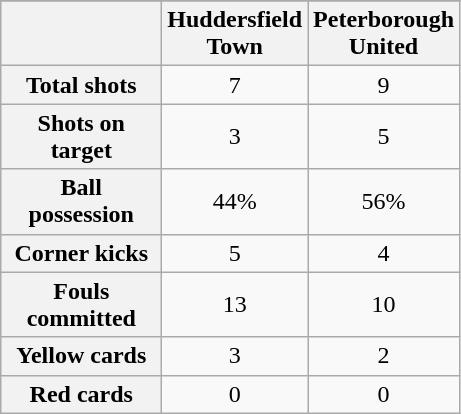<table class="wikitable plainrowheaders" style="text-align: center">
<tr>
</tr>
<tr>
<th scope=col width=100></th>
<th scope=col width=70>Huddersfield Town</th>
<th scope=col width=70>Peterborough United</th>
</tr>
<tr>
<th scope=row>Total shots</th>
<td>7</td>
<td>9</td>
</tr>
<tr>
<th scope=row>Shots on target</th>
<td>3</td>
<td>5</td>
</tr>
<tr>
<th scope=row>Ball possession</th>
<td>44%</td>
<td>56%</td>
</tr>
<tr>
<th scope=row>Corner kicks</th>
<td>5</td>
<td>4</td>
</tr>
<tr>
<th scope=row>Fouls committed</th>
<td>13</td>
<td>10</td>
</tr>
<tr>
<th scope=row>Yellow cards</th>
<td>3</td>
<td>2</td>
</tr>
<tr>
<th scope=row>Red cards</th>
<td>0</td>
<td>0</td>
</tr>
</table>
